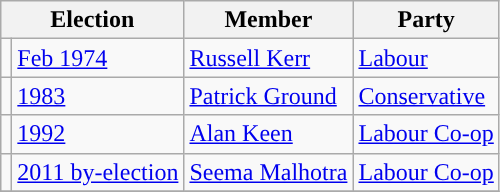<table class="wikitable">
<tr>
<th colspan="2">Election</th>
<th>Member</th>
<th>Party</th>
</tr>
<tr>
<td style="color:inherit;background-color: "></td>
<td><a href='#'>Feb 1974</a></td>
<td><a href='#'>Russell Kerr</a></td>
<td><a href='#'>Labour</a></td>
</tr>
<tr>
<td style="color:inherit;background-color: "></td>
<td><a href='#'>1983</a></td>
<td><a href='#'>Patrick Ground</a></td>
<td><a href='#'>Conservative</a></td>
</tr>
<tr>
<td style="color:inherit;background-color: "></td>
<td><a href='#'>1992</a></td>
<td><a href='#'>Alan Keen</a></td>
<td><a href='#'>Labour Co-op</a></td>
</tr>
<tr>
<td style="color:inherit;background-color: "></td>
<td><a href='#'>2011 by-election</a></td>
<td><a href='#'>Seema Malhotra</a></td>
<td><a href='#'>Labour Co-op</a></td>
</tr>
<tr>
</tr>
</table>
